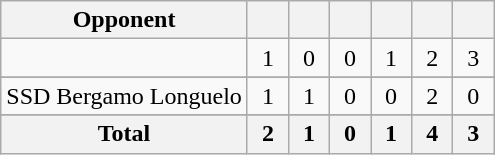<table class="wikitable">
<tr align=center>
<th>Opponent</th>
<th width=20></th>
<th width=20></th>
<th width=20></th>
<th width=20></th>
<th width=20></th>
<th width=20></th>
</tr>
<tr align=center>
<td align=left></td>
<td>1</td>
<td>0</td>
<td>0</td>
<td>1</td>
<td>2</td>
<td>3</td>
</tr>
<tr>
</tr>
<tr align=center>
<td align=left>SSD Bergamo Longuelo</td>
<td>1</td>
<td>1</td>
<td>0</td>
<td>0</td>
<td>2</td>
<td>0</td>
</tr>
<tr align=center>
</tr>
<tr>
<th>Total</th>
<th>2</th>
<th>1</th>
<th>0</th>
<th>1</th>
<th>4</th>
<th>3</th>
</tr>
</table>
